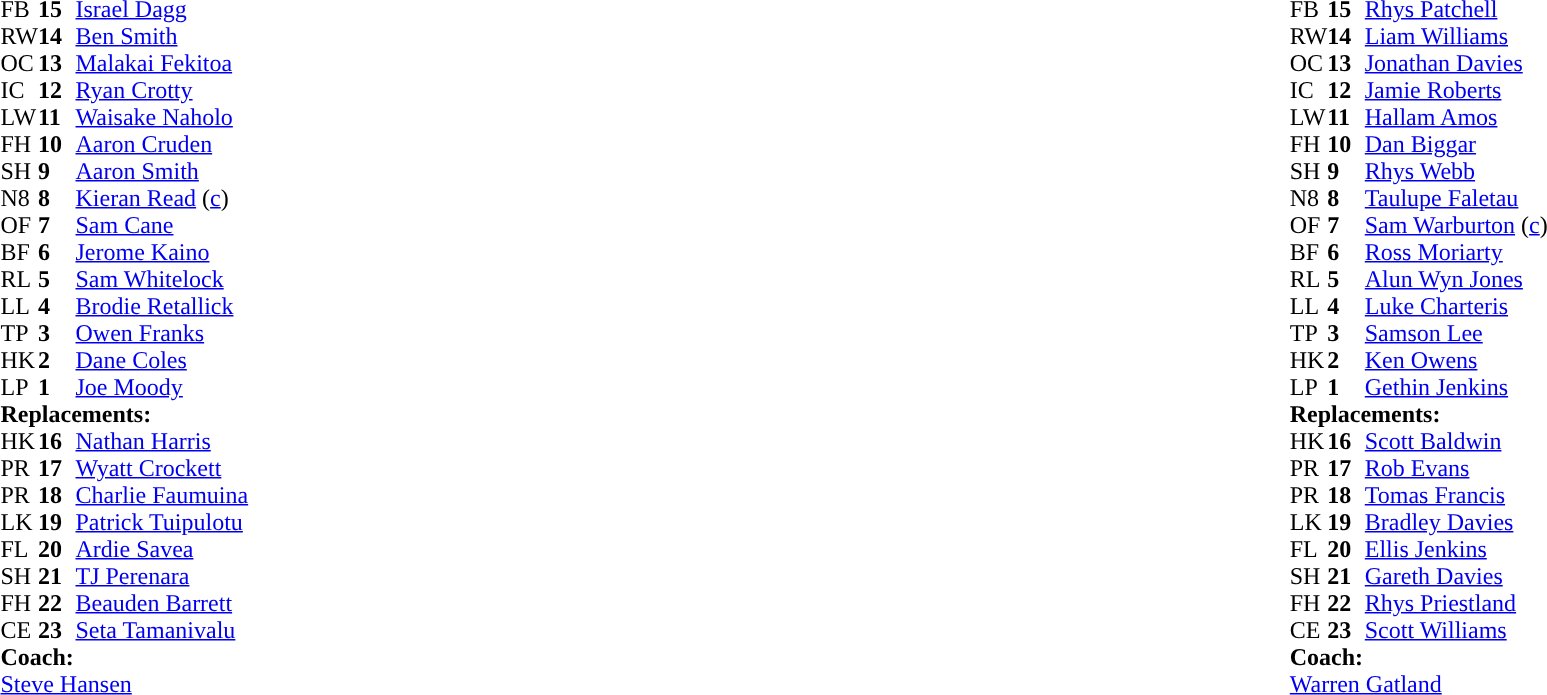<table style="width:100%">
<tr>
<td style="vertical-align:top;width:50%"><br><table cellspacing="0" cellpadding="0">
<tr>
<th width="25"></th>
<th width="25"></th>
</tr>
<tr>
<td>FB</td>
<td><strong>15</strong></td>
<td><a href='#'>Israel Dagg</a></td>
</tr>
<tr>
<td>RW</td>
<td><strong>14</strong></td>
<td><a href='#'>Ben Smith</a></td>
</tr>
<tr>
<td>OC</td>
<td><strong>13</strong></td>
<td><a href='#'>Malakai Fekitoa</a></td>
<td></td>
<td colspan=2></td>
<td></td>
</tr>
<tr>
<td>IC</td>
<td><strong>12</strong></td>
<td><a href='#'>Ryan Crotty</a></td>
</tr>
<tr>
<td>LW</td>
<td><strong>11</strong></td>
<td><a href='#'>Waisake Naholo</a></td>
</tr>
<tr>
<td>FH</td>
<td><strong>10</strong></td>
<td><a href='#'>Aaron Cruden</a></td>
<td></td>
<td></td>
</tr>
<tr>
<td>SH</td>
<td><strong>9</strong></td>
<td><a href='#'>Aaron Smith</a></td>
<td></td>
<td></td>
</tr>
<tr>
<td>N8</td>
<td><strong>8</strong></td>
<td><a href='#'>Kieran Read</a> (<a href='#'>c</a>)</td>
</tr>
<tr>
<td>OF</td>
<td><strong>7</strong></td>
<td><a href='#'>Sam Cane</a></td>
<td></td>
<td></td>
</tr>
<tr>
<td>BF</td>
<td><strong>6</strong></td>
<td><a href='#'>Jerome Kaino</a></td>
</tr>
<tr>
<td>RL</td>
<td><strong>5</strong></td>
<td><a href='#'>Sam Whitelock</a></td>
</tr>
<tr>
<td>LL</td>
<td><strong>4</strong></td>
<td><a href='#'>Brodie Retallick</a></td>
<td></td>
<td></td>
</tr>
<tr>
<td>TP</td>
<td><strong>3</strong></td>
<td><a href='#'>Owen Franks</a></td>
<td></td>
<td></td>
</tr>
<tr>
<td>HK</td>
<td><strong>2</strong></td>
<td><a href='#'>Dane Coles</a></td>
<td></td>
<td></td>
</tr>
<tr>
<td>LP</td>
<td><strong>1</strong></td>
<td><a href='#'>Joe Moody</a></td>
<td></td>
<td></td>
</tr>
<tr>
<td colspan=3><strong>Replacements:</strong></td>
</tr>
<tr>
<td>HK</td>
<td><strong>16</strong></td>
<td><a href='#'>Nathan Harris</a></td>
<td></td>
<td></td>
</tr>
<tr>
<td>PR</td>
<td><strong>17</strong></td>
<td><a href='#'>Wyatt Crockett</a></td>
<td></td>
<td></td>
</tr>
<tr>
<td>PR</td>
<td><strong>18</strong></td>
<td><a href='#'>Charlie Faumuina</a></td>
<td></td>
<td></td>
</tr>
<tr>
<td>LK</td>
<td><strong>19</strong></td>
<td><a href='#'>Patrick Tuipulotu</a></td>
<td></td>
<td></td>
</tr>
<tr>
<td>FL</td>
<td><strong>20</strong></td>
<td><a href='#'>Ardie Savea</a></td>
<td></td>
<td></td>
</tr>
<tr>
<td>SH</td>
<td><strong>21</strong></td>
<td><a href='#'>TJ Perenara</a></td>
<td></td>
<td></td>
</tr>
<tr>
<td>FH</td>
<td><strong>22</strong></td>
<td><a href='#'>Beauden Barrett</a></td>
<td></td>
<td></td>
</tr>
<tr>
<td>CE</td>
<td><strong>23</strong></td>
<td><a href='#'>Seta Tamanivalu</a></td>
<td></td>
<td></td>
<td></td>
<td></td>
</tr>
<tr>
<td colspan=3><strong>Coach:</strong></td>
</tr>
<tr>
<td colspan="4"> <a href='#'>Steve Hansen</a></td>
</tr>
</table>
</td>
<td style="vertical-align:top"></td>
<td style="vertical-align:top;width:50%"><br><table cellspacing="0" cellpadding="0" style="margin:auto">
<tr>
<th width="25"></th>
<th width="25"></th>
</tr>
<tr>
<td>FB</td>
<td><strong>15</strong></td>
<td><a href='#'>Rhys Patchell</a></td>
</tr>
<tr>
<td>RW</td>
<td><strong>14</strong></td>
<td><a href='#'>Liam Williams</a></td>
</tr>
<tr>
<td>OC</td>
<td><strong>13</strong></td>
<td><a href='#'>Jonathan Davies</a></td>
</tr>
<tr>
<td>IC</td>
<td><strong>12</strong></td>
<td><a href='#'>Jamie Roberts</a></td>
<td></td>
<td></td>
</tr>
<tr>
<td>LW</td>
<td><strong>11</strong></td>
<td><a href='#'>Hallam Amos</a></td>
</tr>
<tr>
<td>FH</td>
<td><strong>10</strong></td>
<td><a href='#'>Dan Biggar</a></td>
<td></td>
<td></td>
</tr>
<tr>
<td>SH</td>
<td><strong>9</strong></td>
<td><a href='#'>Rhys Webb</a></td>
<td></td>
<td></td>
</tr>
<tr>
<td>N8</td>
<td><strong>8</strong></td>
<td><a href='#'>Taulupe Faletau</a></td>
</tr>
<tr>
<td>OF</td>
<td><strong>7</strong></td>
<td><a href='#'>Sam Warburton</a> (<a href='#'>c</a>)</td>
<td></td>
<td></td>
</tr>
<tr>
<td>BF</td>
<td><strong>6</strong></td>
<td><a href='#'>Ross Moriarty</a></td>
</tr>
<tr>
<td>RL</td>
<td><strong>5</strong></td>
<td><a href='#'>Alun Wyn Jones</a></td>
</tr>
<tr>
<td>LL</td>
<td><strong>4</strong></td>
<td><a href='#'>Luke Charteris</a></td>
<td></td>
<td></td>
</tr>
<tr>
<td>TP</td>
<td><strong>3</strong></td>
<td><a href='#'>Samson Lee</a></td>
<td></td>
<td></td>
</tr>
<tr>
<td>HK</td>
<td><strong>2</strong></td>
<td><a href='#'>Ken Owens</a></td>
<td></td>
<td></td>
</tr>
<tr>
<td>LP</td>
<td><strong>1</strong></td>
<td><a href='#'>Gethin Jenkins</a></td>
<td></td>
<td colspan=2></td>
<td></td>
</tr>
<tr>
<td colspan=3><strong>Replacements:</strong></td>
</tr>
<tr>
<td>HK</td>
<td><strong>16</strong></td>
<td><a href='#'>Scott Baldwin</a></td>
<td></td>
<td></td>
</tr>
<tr>
<td>PR</td>
<td><strong>17</strong></td>
<td><a href='#'>Rob Evans</a></td>
<td></td>
<td></td>
<td></td>
<td></td>
</tr>
<tr>
<td>PR</td>
<td><strong>18</strong></td>
<td><a href='#'>Tomas Francis</a></td>
<td></td>
<td></td>
</tr>
<tr>
<td>LK</td>
<td><strong>19</strong></td>
<td><a href='#'>Bradley Davies</a></td>
<td></td>
<td></td>
</tr>
<tr>
<td>FL</td>
<td><strong>20</strong></td>
<td><a href='#'>Ellis Jenkins</a></td>
<td></td>
<td></td>
</tr>
<tr>
<td>SH</td>
<td><strong>21</strong></td>
<td><a href='#'>Gareth Davies</a></td>
<td></td>
<td></td>
</tr>
<tr>
<td>FH</td>
<td><strong>22</strong></td>
<td><a href='#'>Rhys Priestland</a></td>
<td></td>
<td></td>
</tr>
<tr>
<td>CE</td>
<td><strong>23</strong></td>
<td><a href='#'>Scott Williams</a></td>
<td></td>
<td></td>
</tr>
<tr>
<td colspan=3><strong>Coach:</strong></td>
</tr>
<tr>
<td colspan="4"> <a href='#'>Warren Gatland</a></td>
</tr>
</table>
</td>
</tr>
</table>
